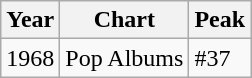<table class="wikitable">
<tr>
<th align="left">Year</th>
<th align="left">Chart</th>
<th align="left">Peak</th>
</tr>
<tr>
<td align="left">1968</td>
<td scope="row" align="left">Pop Albums</td>
<td align="left">#37</td>
</tr>
</table>
